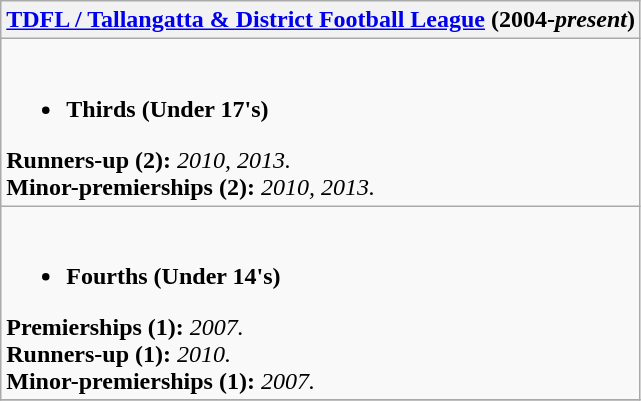<table class="wikitable collapsible collapsed">
<tr>
<th><strong><a href='#'>TDFL / Tallangatta & District Football League</a> (2004-<em>present</em>)</strong></th>
</tr>
<tr>
<td><br><ul><li><strong>Thirds (Under 17's)</strong></li></ul><strong>Runners-up (2):</strong> <em>2010, 2013.</em><br><strong>Minor-premierships (2):</strong> <em>2010, 2013.</em></td>
</tr>
<tr>
<td><br><ul><li><strong>Fourths (Under 14's)</strong></li></ul><strong>Premierships (1):</strong> <em>2007.</em><br><strong>Runners-up (1):</strong> <em>2010.</em><br><strong>Minor-premierships (1):</strong> <em>2007.</em></td>
</tr>
<tr>
</tr>
</table>
